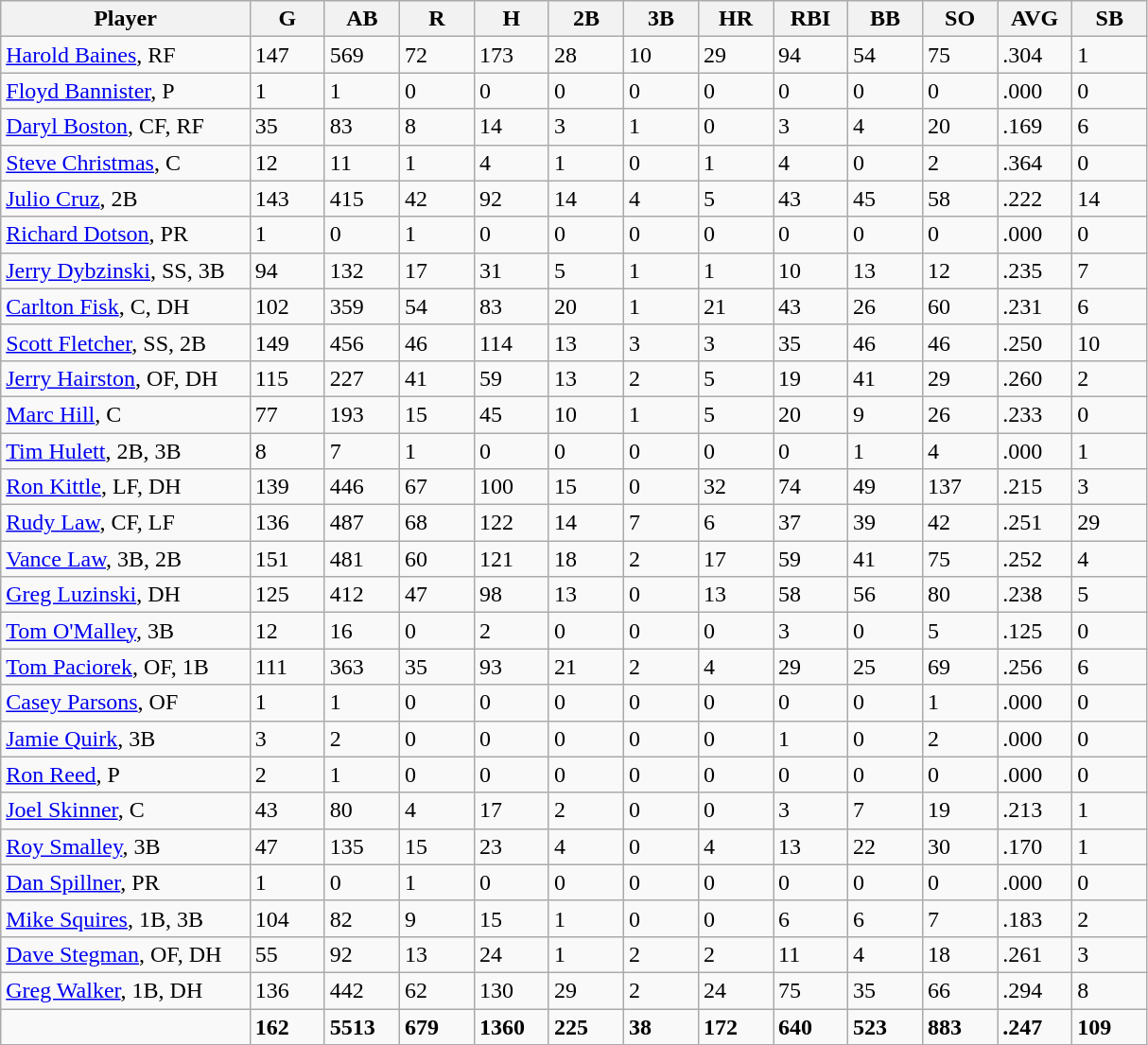<table class="wikitable sortable">
<tr>
<th bgcolor="#DDDDFF" width="20%">Player</th>
<th bgcolor="#DDDDFF" width="6%">G</th>
<th bgcolor="#DDDDFF" width="6%">AB</th>
<th bgcolor="#DDDDFF" width="6%">R</th>
<th bgcolor="#DDDDFF" width="6%">H</th>
<th bgcolor="#DDDDFF" width="6%">2B</th>
<th bgcolor="#DDDDFF" width="6%">3B</th>
<th bgcolor="#DDDDFF" width="6%">HR</th>
<th bgcolor="#DDDDFF" width="6%">RBI</th>
<th bgcolor="#DDDDFF" width="6%">BB</th>
<th bgcolor="#DDDDFF" width="6%">SO</th>
<th bgcolor="#DDDDFF" width="6%">AVG</th>
<th bgcolor="#DDDDFF" width="6%">SB</th>
</tr>
<tr>
<td><a href='#'>Harold Baines</a>, RF</td>
<td>147</td>
<td>569</td>
<td>72</td>
<td>173</td>
<td>28</td>
<td>10</td>
<td>29</td>
<td>94</td>
<td>54</td>
<td>75</td>
<td>.304</td>
<td>1</td>
</tr>
<tr>
<td><a href='#'>Floyd Bannister</a>, P</td>
<td>1</td>
<td>1</td>
<td>0</td>
<td>0</td>
<td>0</td>
<td>0</td>
<td>0</td>
<td>0</td>
<td>0</td>
<td>0</td>
<td>.000</td>
<td>0</td>
</tr>
<tr>
<td><a href='#'>Daryl Boston</a>, CF, RF</td>
<td>35</td>
<td>83</td>
<td>8</td>
<td>14</td>
<td>3</td>
<td>1</td>
<td>0</td>
<td>3</td>
<td>4</td>
<td>20</td>
<td>.169</td>
<td>6</td>
</tr>
<tr>
<td><a href='#'>Steve Christmas</a>, C</td>
<td>12</td>
<td>11</td>
<td>1</td>
<td>4</td>
<td>1</td>
<td>0</td>
<td>1</td>
<td>4</td>
<td>0</td>
<td>2</td>
<td>.364</td>
<td>0</td>
</tr>
<tr>
<td><a href='#'>Julio Cruz</a>, 2B</td>
<td>143</td>
<td>415</td>
<td>42</td>
<td>92</td>
<td>14</td>
<td>4</td>
<td>5</td>
<td>43</td>
<td>45</td>
<td>58</td>
<td>.222</td>
<td>14</td>
</tr>
<tr>
<td><a href='#'>Richard Dotson</a>, PR</td>
<td>1</td>
<td>0</td>
<td>1</td>
<td>0</td>
<td>0</td>
<td>0</td>
<td>0</td>
<td>0</td>
<td>0</td>
<td>0</td>
<td>.000</td>
<td>0</td>
</tr>
<tr>
<td><a href='#'>Jerry Dybzinski</a>, SS, 3B</td>
<td>94</td>
<td>132</td>
<td>17</td>
<td>31</td>
<td>5</td>
<td>1</td>
<td>1</td>
<td>10</td>
<td>13</td>
<td>12</td>
<td>.235</td>
<td>7</td>
</tr>
<tr>
<td><a href='#'>Carlton Fisk</a>, C, DH</td>
<td>102</td>
<td>359</td>
<td>54</td>
<td>83</td>
<td>20</td>
<td>1</td>
<td>21</td>
<td>43</td>
<td>26</td>
<td>60</td>
<td>.231</td>
<td>6</td>
</tr>
<tr>
<td><a href='#'>Scott Fletcher</a>, SS, 2B</td>
<td>149</td>
<td>456</td>
<td>46</td>
<td>114</td>
<td>13</td>
<td>3</td>
<td>3</td>
<td>35</td>
<td>46</td>
<td>46</td>
<td>.250</td>
<td>10</td>
</tr>
<tr>
<td><a href='#'>Jerry Hairston</a>, OF, DH</td>
<td>115</td>
<td>227</td>
<td>41</td>
<td>59</td>
<td>13</td>
<td>2</td>
<td>5</td>
<td>19</td>
<td>41</td>
<td>29</td>
<td>.260</td>
<td>2</td>
</tr>
<tr>
<td><a href='#'>Marc Hill</a>, C</td>
<td>77</td>
<td>193</td>
<td>15</td>
<td>45</td>
<td>10</td>
<td>1</td>
<td>5</td>
<td>20</td>
<td>9</td>
<td>26</td>
<td>.233</td>
<td>0</td>
</tr>
<tr>
<td><a href='#'>Tim Hulett</a>, 2B, 3B</td>
<td>8</td>
<td>7</td>
<td>1</td>
<td>0</td>
<td>0</td>
<td>0</td>
<td>0</td>
<td>0</td>
<td>1</td>
<td>4</td>
<td>.000</td>
<td>1</td>
</tr>
<tr>
<td><a href='#'>Ron Kittle</a>, LF, DH</td>
<td>139</td>
<td>446</td>
<td>67</td>
<td>100</td>
<td>15</td>
<td>0</td>
<td>32</td>
<td>74</td>
<td>49</td>
<td>137</td>
<td>.215</td>
<td>3</td>
</tr>
<tr>
<td><a href='#'>Rudy Law</a>, CF, LF</td>
<td>136</td>
<td>487</td>
<td>68</td>
<td>122</td>
<td>14</td>
<td>7</td>
<td>6</td>
<td>37</td>
<td>39</td>
<td>42</td>
<td>.251</td>
<td>29</td>
</tr>
<tr>
<td><a href='#'>Vance Law</a>, 3B, 2B</td>
<td>151</td>
<td>481</td>
<td>60</td>
<td>121</td>
<td>18</td>
<td>2</td>
<td>17</td>
<td>59</td>
<td>41</td>
<td>75</td>
<td>.252</td>
<td>4</td>
</tr>
<tr>
<td><a href='#'>Greg Luzinski</a>, DH</td>
<td>125</td>
<td>412</td>
<td>47</td>
<td>98</td>
<td>13</td>
<td>0</td>
<td>13</td>
<td>58</td>
<td>56</td>
<td>80</td>
<td>.238</td>
<td>5</td>
</tr>
<tr>
<td><a href='#'>Tom O'Malley</a>, 3B</td>
<td>12</td>
<td>16</td>
<td>0</td>
<td>2</td>
<td>0</td>
<td>0</td>
<td>0</td>
<td>3</td>
<td>0</td>
<td>5</td>
<td>.125</td>
<td>0</td>
</tr>
<tr>
<td><a href='#'>Tom Paciorek</a>, OF, 1B</td>
<td>111</td>
<td>363</td>
<td>35</td>
<td>93</td>
<td>21</td>
<td>2</td>
<td>4</td>
<td>29</td>
<td>25</td>
<td>69</td>
<td>.256</td>
<td>6</td>
</tr>
<tr>
<td><a href='#'>Casey Parsons</a>, OF</td>
<td>1</td>
<td>1</td>
<td>0</td>
<td>0</td>
<td>0</td>
<td>0</td>
<td>0</td>
<td>0</td>
<td>0</td>
<td>1</td>
<td>.000</td>
<td>0</td>
</tr>
<tr>
<td><a href='#'>Jamie Quirk</a>, 3B</td>
<td>3</td>
<td>2</td>
<td>0</td>
<td>0</td>
<td>0</td>
<td>0</td>
<td>0</td>
<td>1</td>
<td>0</td>
<td>2</td>
<td>.000</td>
<td>0</td>
</tr>
<tr>
<td><a href='#'>Ron Reed</a>, P</td>
<td>2</td>
<td>1</td>
<td>0</td>
<td>0</td>
<td>0</td>
<td>0</td>
<td>0</td>
<td>0</td>
<td>0</td>
<td>0</td>
<td>.000</td>
<td>0</td>
</tr>
<tr>
<td><a href='#'>Joel Skinner</a>, C</td>
<td>43</td>
<td>80</td>
<td>4</td>
<td>17</td>
<td>2</td>
<td>0</td>
<td>0</td>
<td>3</td>
<td>7</td>
<td>19</td>
<td>.213</td>
<td>1</td>
</tr>
<tr>
<td><a href='#'>Roy Smalley</a>, 3B</td>
<td>47</td>
<td>135</td>
<td>15</td>
<td>23</td>
<td>4</td>
<td>0</td>
<td>4</td>
<td>13</td>
<td>22</td>
<td>30</td>
<td>.170</td>
<td>1</td>
</tr>
<tr>
<td><a href='#'>Dan Spillner</a>, PR</td>
<td>1</td>
<td>0</td>
<td>1</td>
<td>0</td>
<td>0</td>
<td>0</td>
<td>0</td>
<td>0</td>
<td>0</td>
<td>0</td>
<td>.000</td>
<td>0</td>
</tr>
<tr>
<td><a href='#'>Mike Squires</a>, 1B, 3B</td>
<td>104</td>
<td>82</td>
<td>9</td>
<td>15</td>
<td>1</td>
<td>0</td>
<td>0</td>
<td>6</td>
<td>6</td>
<td>7</td>
<td>.183</td>
<td>2</td>
</tr>
<tr>
<td><a href='#'>Dave Stegman</a>, OF, DH</td>
<td>55</td>
<td>92</td>
<td>13</td>
<td>24</td>
<td>1</td>
<td>2</td>
<td>2</td>
<td>11</td>
<td>4</td>
<td>18</td>
<td>.261</td>
<td>3</td>
</tr>
<tr>
<td><a href='#'>Greg Walker</a>, 1B, DH</td>
<td>136</td>
<td>442</td>
<td>62</td>
<td>130</td>
<td>29</td>
<td>2</td>
<td>24</td>
<td>75</td>
<td>35</td>
<td>66</td>
<td>.294</td>
<td>8</td>
</tr>
<tr class="sortbottom">
<td></td>
<td><strong>162</strong></td>
<td><strong>5513</strong></td>
<td><strong>679</strong></td>
<td><strong>1360</strong></td>
<td><strong>225</strong></td>
<td><strong>38</strong></td>
<td><strong>172</strong></td>
<td><strong>640</strong></td>
<td><strong>523</strong></td>
<td><strong>883</strong></td>
<td><strong>.247</strong></td>
<td><strong>109</strong></td>
</tr>
</table>
